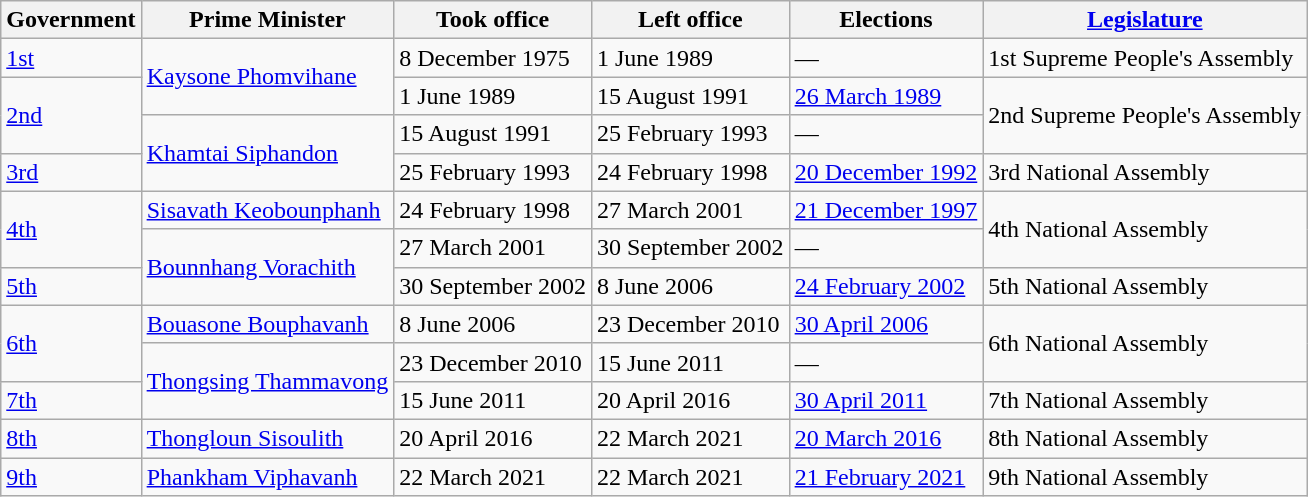<table class="wikitable plainrowheaders">
<tr>
<th scope="col">Government</th>
<th scope="col">Prime Minister</th>
<th scope="col">Took office</th>
<th scope="col">Left office</th>
<th scope="col">Elections</th>
<th scope="col"><a href='#'>Legislature</a></th>
</tr>
<tr>
<td><a href='#'>1st</a></td>
<td rowspan="2"><a href='#'>Kaysone Phomvihane</a></td>
<td>8 December 1975</td>
<td>1 June 1989</td>
<td>—</td>
<td>1st Supreme People's Assembly</td>
</tr>
<tr>
<td rowspan="2"><a href='#'>2nd</a></td>
<td>1 June 1989</td>
<td>15 August 1991</td>
<td><a href='#'>26 March 1989</a></td>
<td rowspan="2">2nd Supreme People's Assembly</td>
</tr>
<tr>
<td rowspan="2"><a href='#'>Khamtai Siphandon</a></td>
<td>15 August 1991</td>
<td>25 February 1993</td>
<td>—</td>
</tr>
<tr>
<td><a href='#'>3rd</a></td>
<td>25 February 1993</td>
<td>24 February 1998</td>
<td><a href='#'>20 December 1992</a></td>
<td>3rd National Assembly</td>
</tr>
<tr>
<td rowspan="2"><a href='#'>4th</a></td>
<td><a href='#'>Sisavath Keobounphanh</a></td>
<td>24 February 1998</td>
<td>27 March 2001</td>
<td><a href='#'>21 December 1997</a></td>
<td rowspan="2">4th National Assembly</td>
</tr>
<tr>
<td rowspan="2"><a href='#'>Bounnhang Vorachith</a></td>
<td>27 March 2001</td>
<td>30 September 2002</td>
<td>—</td>
</tr>
<tr>
<td><a href='#'>5th</a></td>
<td>30 September 2002</td>
<td>8 June 2006</td>
<td><a href='#'>24 February 2002</a></td>
<td>5th National Assembly</td>
</tr>
<tr>
<td rowspan="2"><a href='#'>6th</a></td>
<td><a href='#'>Bouasone Bouphavanh</a></td>
<td>8 June 2006</td>
<td>23 December 2010</td>
<td><a href='#'>30 April 2006</a></td>
<td rowspan="2">6th National Assembly</td>
</tr>
<tr>
<td rowspan="2"><a href='#'>Thongsing Thammavong</a></td>
<td>23 December 2010</td>
<td>15 June 2011</td>
<td>—</td>
</tr>
<tr>
<td><a href='#'>7th</a></td>
<td>15 June 2011</td>
<td>20 April 2016</td>
<td><a href='#'>30 April 2011</a></td>
<td>7th National Assembly</td>
</tr>
<tr>
<td><a href='#'>8th</a></td>
<td><a href='#'>Thongloun Sisoulith</a></td>
<td>20 April 2016</td>
<td>22 March 2021</td>
<td><a href='#'>20 March 2016</a></td>
<td>8th National Assembly</td>
</tr>
<tr>
<td><a href='#'>9th</a></td>
<td><a href='#'>Phankham Viphavanh</a></td>
<td>22 March 2021</td>
<td>22 March 2021</td>
<td><a href='#'>21 February 2021</a></td>
<td>9th National Assembly</td>
</tr>
</table>
